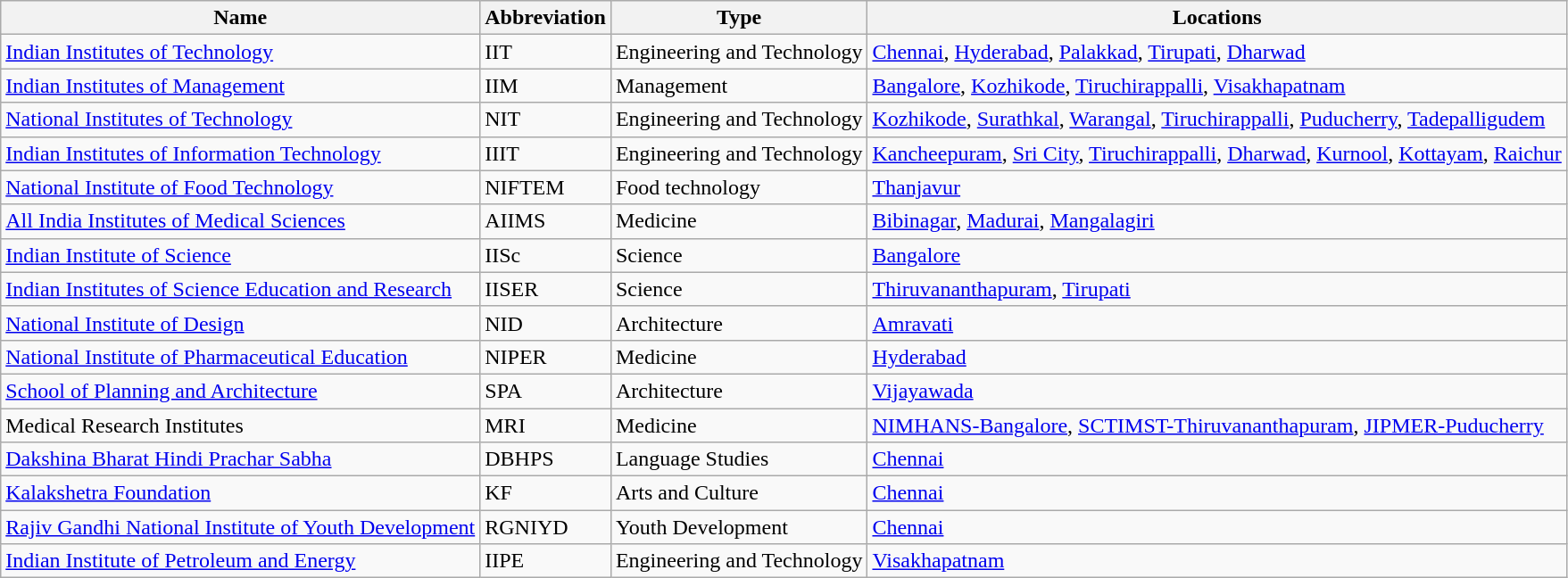<table class="sortable wikitable" style="text-align:left;" style="font-size: 85%">
<tr>
<th>Name</th>
<th>Abbreviation</th>
<th>Type</th>
<th>Locations</th>
</tr>
<tr>
<td><a href='#'>Indian Institutes of Technology</a></td>
<td>IIT</td>
<td>Engineering and Technology</td>
<td><a href='#'>Chennai</a>, <a href='#'>Hyderabad</a>, <a href='#'>Palakkad</a>, <a href='#'>Tirupati</a>, <a href='#'>Dharwad</a></td>
</tr>
<tr>
<td><a href='#'>Indian Institutes of Management</a></td>
<td>IIM</td>
<td>Management</td>
<td><a href='#'>Bangalore</a>, <a href='#'>Kozhikode</a>, <a href='#'>Tiruchirappalli</a>, <a href='#'>Visakhapatnam</a></td>
</tr>
<tr>
<td><a href='#'>National Institutes of Technology</a></td>
<td>NIT</td>
<td>Engineering and Technology</td>
<td><a href='#'>Kozhikode</a>, <a href='#'>Surathkal</a>, <a href='#'>Warangal</a>, <a href='#'>Tiruchirappalli</a>, <a href='#'>Puducherry</a>, <a href='#'>Tadepalligudem</a></td>
</tr>
<tr>
<td><a href='#'>Indian Institutes of Information Technology</a></td>
<td>IIIT</td>
<td>Engineering and Technology</td>
<td><a href='#'>Kancheepuram</a>, <a href='#'>Sri City</a>, <a href='#'>Tiruchirappalli</a>, <a href='#'>Dharwad</a>, <a href='#'>Kurnool</a>, <a href='#'>Kottayam</a>, <a href='#'>Raichur</a></td>
</tr>
<tr>
<td><a href='#'>National Institute of Food Technology</a></td>
<td>NIFTEM</td>
<td>Food technology</td>
<td><a href='#'>Thanjavur</a></td>
</tr>
<tr>
<td><a href='#'>All India Institutes of Medical Sciences</a></td>
<td>AIIMS</td>
<td>Medicine</td>
<td><a href='#'>Bibinagar</a>, <a href='#'>Madurai</a>, <a href='#'>Mangalagiri</a></td>
</tr>
<tr>
<td><a href='#'>Indian Institute of Science</a></td>
<td>IISc</td>
<td>Science</td>
<td><a href='#'>Bangalore</a></td>
</tr>
<tr>
<td><a href='#'>Indian Institutes of Science Education and Research</a></td>
<td>IISER</td>
<td>Science</td>
<td><a href='#'>Thiruvananthapuram</a>, <a href='#'>Tirupati</a></td>
</tr>
<tr>
<td><a href='#'>National Institute of Design</a></td>
<td>NID</td>
<td>Architecture</td>
<td><a href='#'>Amravati</a></td>
</tr>
<tr>
<td><a href='#'>National Institute of Pharmaceutical Education</a></td>
<td>NIPER</td>
<td>Medicine</td>
<td><a href='#'>Hyderabad</a></td>
</tr>
<tr>
<td><a href='#'>School of Planning and Architecture</a></td>
<td>SPA</td>
<td>Architecture</td>
<td><a href='#'>Vijayawada</a></td>
</tr>
<tr>
<td>Medical Research Institutes</td>
<td>MRI</td>
<td>Medicine</td>
<td><a href='#'>NIMHANS-Bangalore</a>, <a href='#'>SCTIMST-Thiruvananthapuram</a>, <a href='#'>JIPMER-Puducherry</a></td>
</tr>
<tr>
<td><a href='#'>Dakshina Bharat Hindi Prachar Sabha</a></td>
<td>DBHPS</td>
<td>Language Studies</td>
<td><a href='#'>Chennai</a></td>
</tr>
<tr>
<td><a href='#'>Kalakshetra Foundation</a></td>
<td>KF</td>
<td>Arts and Culture</td>
<td><a href='#'>Chennai</a></td>
</tr>
<tr>
<td><a href='#'>Rajiv Gandhi National Institute of Youth Development</a></td>
<td>RGNIYD</td>
<td>Youth Development</td>
<td><a href='#'>Chennai</a></td>
</tr>
<tr>
<td><a href='#'>Indian Institute of Petroleum and Energy</a></td>
<td>IIPE</td>
<td>Engineering and Technology</td>
<td><a href='#'>Visakhapatnam</a></td>
</tr>
</table>
